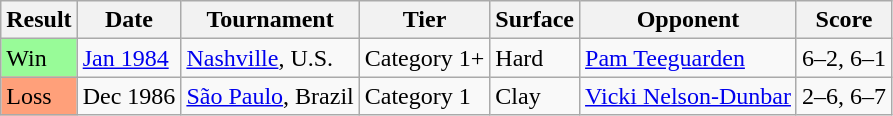<table class="sortable wikitable">
<tr>
<th>Result</th>
<th>Date</th>
<th>Tournament</th>
<th>Tier</th>
<th>Surface</th>
<th>Opponent</th>
<th class="unsortable">Score</th>
</tr>
<tr>
<td style="background:#98FB98;">Win</td>
<td><a href='#'>Jan 1984</a></td>
<td><a href='#'>Nashville</a>, U.S.</td>
<td>Category 1+</td>
<td>Hard</td>
<td> <a href='#'>Pam Teeguarden</a></td>
<td>6–2, 6–1</td>
</tr>
<tr>
<td style="background:#FFA07A;">Loss</td>
<td>Dec 1986</td>
<td><a href='#'>São Paulo</a>, Brazil</td>
<td>Category 1</td>
<td>Clay</td>
<td> <a href='#'>Vicki Nelson-Dunbar</a></td>
<td>2–6, 6–7</td>
</tr>
</table>
